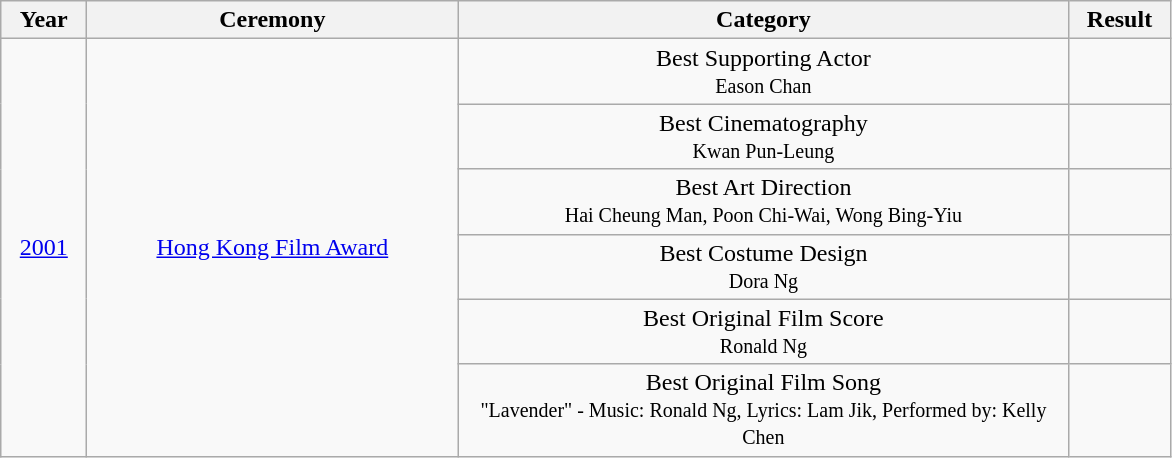<table class="wikitable">
<tr>
<th style="width:50px;">Year</th>
<th style="width:240px;">Ceremony</th>
<th style="width:400px;">Category</th>
<th style="width:60px;">Result</th>
</tr>
<tr>
<td align="center" rowspan=6><a href='#'>2001</a></td>
<td align="center" rowspan=6><a href='#'>Hong Kong Film Award</a></td>
<td align="center">Best Supporting Actor<br><small>Eason Chan</small></td>
<td></td>
</tr>
<tr>
<td align="center">Best Cinematography<br><small>Kwan Pun-Leung</small></td>
<td></td>
</tr>
<tr>
<td align="center">Best Art Direction<br><small>Hai Cheung Man, Poon Chi-Wai, Wong Bing-Yiu</small></td>
<td></td>
</tr>
<tr>
<td align="center">Best Costume Design<br><small>Dora Ng</small></td>
<td></td>
</tr>
<tr>
<td align="center">Best Original Film Score<br><small>Ronald Ng</small></td>
<td></td>
</tr>
<tr>
<td align="center">Best Original Film Song<br><small>"Lavender" - Music: Ronald Ng, Lyrics: Lam Jik, Performed by: Kelly Chen</small></td>
<td></td>
</tr>
</table>
